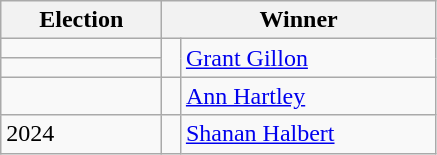<table class=wikitable>
<tr>
<th width=100>Election</th>
<th width=175 colspan=2>Winner</th>
</tr>
<tr>
<td></td>
<td rowspan=2 width=5 bgcolor=></td>
<td rowspan=2><a href='#'>Grant Gillon</a></td>
</tr>
<tr>
<td></td>
</tr>
<tr>
<td></td>
<td bgcolor=></td>
<td><a href='#'>Ann Hartley</a></td>
</tr>
<tr>
<td>2024</td>
<td bgcolor=></td>
<td><a href='#'>Shanan Halbert</a></td>
</tr>
</table>
